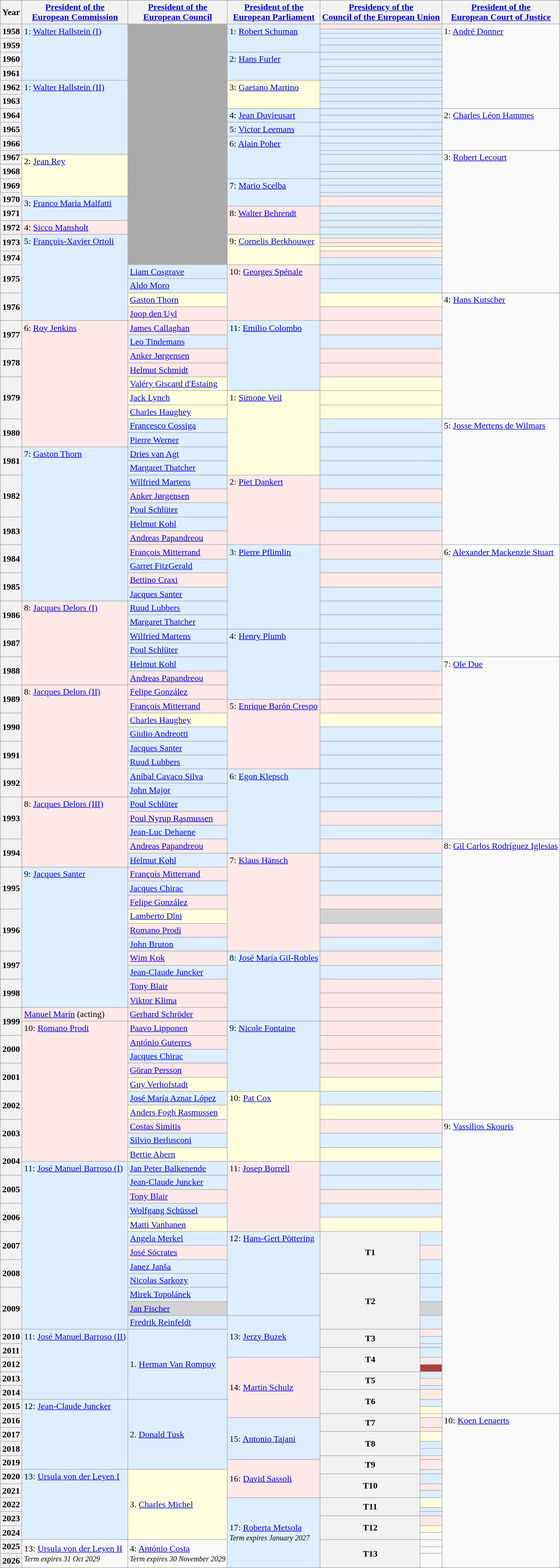<table class="wikitable sortable">
<tr>
<th>Year</th>
<th><a href='#'>President of the<br>European Commission</a></th>
<th><a href='#'>President of the<br>European Council</a></th>
<th><a href='#'>President of the<br>European Parliament</a></th>
<th colspan="2"><a href='#'>Presidency of the<br> Council of the European Union</a></th>
<th><a href='#'>President of the<br>European Court of Justice</a></th>
</tr>
<tr>
<th rowspan="3">1958</th>
<td rowspan="9" style="vertical-align:top; background:#def;">1: <a href='#'>Walter Hallstein (I)</a></td>
<td rowspan="37" style="background:#aaa;"> </td>
<td rowspan="5" style="vertical-align:top; background:#def;">1: <a href='#'>Robert Schuman</a></td>
<td colspan="2" style="background:#ffe8e8;"></td>
<td rowspan="13" style="vertical-align:top;">1: <a href='#'>André Donner</a></td>
</tr>
<tr>
<td colspan="2" style="background:#def;"></td>
</tr>
<tr>
<td colspan="2" style="background:#def;"></td>
</tr>
<tr>
<th rowspan="2">1959</th>
<td colspan="2" style="background:#def;"></td>
</tr>
<tr>
<td colspan="2" style="background:#def;"></td>
</tr>
<tr>
<th rowspan="2">1960</th>
<td rowspan="4" style="vertical-align:top; background:#def;">2: <a href='#'>Hans Furler</a></td>
<td colspan="2" style="background:#def;"></td>
</tr>
<tr>
<td colspan="2" style="background:#def;"></td>
</tr>
<tr>
<th rowspan="2">1961</th>
<td colspan="2" style="background:#def;"></td>
</tr>
<tr>
<td colspan="2" style="background:#def;"></td>
</tr>
<tr>
<th rowspan="2">1962</th>
<td rowspan="11" style="background:#def; vertical-align:top;">1: <a href='#'>Walter Hallstein (II)</a></td>
<td rowspan="4" style="background:#ffd; vertical-align:top;">3: <a href='#'>Gaetano Martino</a></td>
<td colspan="2" style="background:#def;"></td>
</tr>
<tr>
<td colspan="2" style="background:#def;"></td>
</tr>
<tr>
<th rowspan="2">1963</th>
<td colspan="2" style="background:#def;"></td>
</tr>
<tr>
<td colspan="2" style="background:#def;"></td>
</tr>
<tr>
<th rowspan="2">1964</th>
<td rowspan="2" style="background:#def; vertical-align:top;">4: <a href='#'>Jean Duvieusart</a></td>
<td colspan="2" style="background:#def;"></td>
<td rowspan="6" style="vertical-align:top;">2: <a href='#'>Charles Léon Hammes</a></td>
</tr>
<tr>
<td colspan="2" style="background:#def;"></td>
</tr>
<tr>
<th rowspan="2">1965</th>
<td rowspan="2" style="background:#def; vertical-align:top;">5: <a href='#'>Victor Leemans</a></td>
<td colspan="2" style="background:#def;"></td>
</tr>
<tr>
<td colspan="2" style="background:#def;"></td>
</tr>
<tr>
<th rowspan="2">1966</th>
<td rowspan="6" style="background:#def; vertical-align:top;">6: <a href='#'>Alain Poher</a></td>
<td colspan="2" style="background:#def;"></td>
</tr>
<tr>
<td colspan="2" style="background:#def;"></td>
</tr>
<tr>
<th rowspan="2">1967</th>
<td colspan="2" style="background:#def;"></td>
<td rowspan="20" style="vertical-align:top;">3: <a href='#'>Robert Lecourt</a></td>
</tr>
<tr>
<td rowspan="6" style="background:#ffd; vertical-align:top;">2: <a href='#'>Jean Rey</a></td>
<td colspan="2" style="background:#def;"></td>
</tr>
<tr>
<th rowspan="2">1968</th>
<td colspan="2" style="background:#def;"></td>
</tr>
<tr>
<td colspan="2" style="background:#def;"></td>
</tr>
<tr>
<th rowspan="2">1969</th>
<td rowspan="4" style="background:#def; vertical-align:top;">7: <a href='#'>Mario Scelba</a></td>
<td colspan="2" style="background:#def;"></td>
</tr>
<tr>
<td colspan="2" style="background:#def;"></td>
</tr>
<tr>
<th rowspan="2">1970</th>
<td colspan="2" style="background:#def;"></td>
</tr>
<tr>
<td rowspan="3" style="background:#def; vertical-align:top;">3: <a href='#'>Franco Maria Malfatti</a></td>
<td colspan="2" style="background:#ffe8e8;"></td>
</tr>
<tr>
<th rowspan="2">1971</th>
<td rowspan="4" style="background:#ffe8e8; vertical-align:top;">8: <a href='#'>Walter Behrendt</a></td>
<td colspan="2" style="background:#def;"></td>
</tr>
<tr>
<td colspan="2" style="background:#def;"></td>
</tr>
<tr>
<th rowspan="2">1972</th>
<td rowspan="2" style="background:#ffe8e8; vertical-align:top;">4: <a href='#'>Sicco Mansholt</a></td>
<td colspan="2" style="background:#def;"></td>
</tr>
<tr>
<td colspan="2" style="background:#def;"></td>
</tr>
<tr>
<th rowspan="4">1973</th>
<td rowspan="10" style="background:#def; vertical-align:top;">5: <a href='#'>François-Xavier Ortoli</a></td>
<td rowspan="6" style="background:#ffd; vertical-align:top;">9: <a href='#'>Cornelis Berkhouwer</a></td>
<td colspan="2" style="background:#def;"></td>
</tr>
<tr>
<td colspan="2" style="background:#ffe8e8;"></td>
</tr>
<tr>
<td colspan="2" style="background:#ffe8e8;"></td>
</tr>
<tr>
<td colspan="2" style="background:#ffd;"></td>
</tr>
<tr>
<th rowspan="2">1974</th>
<td colspan="2" style="background:#ffe8e8;"></td>
</tr>
<tr>
<td colspan="2" style="background:#def;"></td>
</tr>
<tr>
<th rowspan="2">1975</th>
<td style="background:#def;"><a href='#'>Liam Cosgrave</a></td>
<td rowspan="4" style="background:#ffe8e8; vertical-align:top;">10: <a href='#'>Georges Spénale</a></td>
<td colspan="2" style="background:#def;"></td>
</tr>
<tr>
<td style="background:#def;"><a href='#'>Aldo Moro</a></td>
<td colspan="2" style="background:#def;"></td>
</tr>
<tr>
<th rowspan="2">1976</th>
<td style="background:#ffd;"><a href='#'>Gaston Thorn</a></td>
<td colspan="2" style="background:#ffd;"></td>
<td rowspan="9" style="vertical-align:top;">4: <a href='#'>Hans Kutscher</a></td>
</tr>
<tr>
<td style="background:#ffe8e8;"><a href='#'>Joop den Uyl</a></td>
<td colspan="2" style="background:#ffe8e8;"></td>
</tr>
<tr>
<th rowspan="2">1977</th>
<td rowspan="9" style="background:#ffe8e8; vertical-align:top;">6: <a href='#'>Roy Jenkins</a></td>
<td style="background:#ffe8e8;"><a href='#'>James Callaghan</a></td>
<td rowspan="5" style="background:#def; vertical-align:top;">11: <a href='#'>Emilio Colombo</a></td>
<td colspan="2" style="background:#ffe8e8;"></td>
</tr>
<tr>
<td style="background:#def;"><a href='#'>Leo Tindemans</a></td>
<td colspan="2" style="background:#def;"></td>
</tr>
<tr>
<th rowspan="2">1978</th>
<td style="background:#ffe8e8;"><a href='#'>Anker Jørgensen</a></td>
<td colspan="2" style="background:#ffe8e8;"></td>
</tr>
<tr>
<td style="background:#ffe8e8;"><a href='#'>Helmut Schmidt</a></td>
<td colspan="2" style="background:#ffe8e8;"></td>
</tr>
<tr>
<th rowspan="3">1979</th>
<td style="background:#ffd;"><a href='#'>Valéry Giscard d'Estaing</a></td>
<td colspan="2" style="background:#ffd;"></td>
</tr>
<tr>
<td style="background:#ffd;"><a href='#'>Jack Lynch</a></td>
<td rowspan="6" style="background:#ffd; vertical-align:top;">1: <a href='#'>Simone Veil</a></td>
<td colspan="2" style="background:#ffd;"></td>
</tr>
<tr>
<td style="background:#ffd;"><a href='#'>Charles Haughey</a></td>
<td colspan="2" style="background:#ffd;"></td>
</tr>
<tr>
<th rowspan="2">1980</th>
<td style="background:#def;"><a href='#'>Francesco Cossiga</a></td>
<td colspan="2" style="background:#def;"></td>
<td rowspan="9" style="vertical-align:top;">5: <a href='#'>Josse Mertens de Wilmars</a></td>
</tr>
<tr>
<td style="background:#def;"><a href='#'>Pierre Werner</a></td>
<td colspan="2" style="background:#def;"></td>
</tr>
<tr>
<th rowspan="2">1981</th>
<td rowspan="11" style="background:#def; vertical-align:top;">7: <a href='#'>Gaston Thorn</a></td>
<td style="background:#def;"><a href='#'>Dries van Agt</a></td>
<td colspan="2" style="background:#def;"></td>
</tr>
<tr>
<td style="background:#def;"><a href='#'>Margaret Thatcher</a></td>
<td colspan="2" style="background:#def;"></td>
</tr>
<tr>
<th rowspan="3">1982</th>
<td style="background:#def;"><a href='#'>Wilfried Martens</a></td>
<td rowspan="5" style="background:#ffe8e8; vertical-align:top;">2: <a href='#'>Piet Dankert</a></td>
<td colspan="2" style="background:#def;"></td>
</tr>
<tr>
<td style="background:#ffe8e8;"><a href='#'>Anker Jørgensen</a></td>
<td colspan="2" style="background:#ffe8e8;"></td>
</tr>
<tr>
<td style="background:#def;"><a href='#'>Poul Schlüter</a></td>
<td colspan="2" style="background:#def;"></td>
</tr>
<tr>
<th rowspan="2">1983</th>
<td style="background:#def;"><a href='#'>Helmut Kohl</a></td>
<td colspan="2" style="background:#def;"></td>
</tr>
<tr>
<td style="background:#ffe8e8;"><a href='#'>Andreas Papandreou</a></td>
<td colspan="2" style="background:#ffe8e8;"></td>
</tr>
<tr>
<th rowspan="2">1984</th>
<td style="background:#ffe8e8;"><a href='#'>François Mitterrand</a></td>
<td rowspan="6" style="background:#def; vertical-align:top;">3: <a href='#'>Pierre Pflimlin</a></td>
<td colspan="2" style="background:#ffe8e8;"></td>
<td rowspan="8" style="vertical-align:top;">6: <a href='#'>Alexander Mackenzie Stuart</a></td>
</tr>
<tr>
<td style="background:#def;"><a href='#'>Garret FitzGerald</a></td>
<td colspan="2" style="background:#def;"></td>
</tr>
<tr>
<th rowspan="2">1985</th>
<td style="background:#ffe8e8;"><a href='#'>Bettino Craxi</a></td>
<td colspan="2" style="background:#ffe8e8;"></td>
</tr>
<tr>
<td style="background:#def;"><a href='#'>Jacques Santer</a></td>
<td colspan="2" style="background:#def;"></td>
</tr>
<tr>
<th rowspan="2">1986</th>
<td rowspan="6" style="background:#ffe8e8; vertical-align:top;">8: <a href='#'>Jacques Delors (I)</a></td>
<td style="background:#def;"><a href='#'>Ruud Lubbers</a></td>
<td colspan="2" style="background:#def;"></td>
</tr>
<tr>
<td style="background:#def;"><a href='#'>Margaret Thatcher</a></td>
<td colspan="2" style="background:#def;"></td>
</tr>
<tr>
<th rowspan="2">1987</th>
<td style="background:#def;"><a href='#'>Wilfried Martens</a></td>
<td rowspan="5" style="background:#def; vertical-align:top;">4: <a href='#'>Henry Plumb</a></td>
<td colspan="2" style="background:#def;"></td>
</tr>
<tr>
<td style="background:#def;"><a href='#'>Poul Schlüter</a></td>
<td colspan="2" style="background:#def;"></td>
</tr>
<tr>
<th rowspan="2">1988</th>
<td style="background:#def;"><a href='#'>Helmut Kohl</a></td>
<td colspan="2" style="background:#def;"></td>
<td rowspan="13" style="vertical-align:top;">7: <a href='#'>Ole Due</a></td>
</tr>
<tr>
<td style="background:#ffe8e8;"><a href='#'>Andreas Papandreou</a></td>
<td colspan="2" style="background:#ffe8e8;"></td>
</tr>
<tr>
<th rowspan="2">1989</th>
<td rowspan="8" style="background:#ffe8e8; vertical-align:top;">8: <a href='#'>Jacques Delors (II)</a></td>
<td style="background:#ffe8e8;"><a href='#'>Felipe González</a></td>
<td colspan="2" style="background:#ffe8e8;"></td>
</tr>
<tr>
<td style="background:#ffe8e8;"><a href='#'>François Mitterrand</a></td>
<td rowspan="5" style="background:#ffe8e8; vertical-align:top;">5: <a href='#'>Enrique Barón Crespo</a></td>
<td colspan="2" style="background:#ffe8e8;"></td>
</tr>
<tr>
<th rowspan="2">1990</th>
<td style="background:#ffd;"><a href='#'>Charles Haughey</a></td>
<td colspan="2" style="background:#ffd;"></td>
</tr>
<tr>
<td style="background:#def;"><a href='#'>Giulio Andreotti</a></td>
<td colspan="2" style="background:#def;"></td>
</tr>
<tr>
<th rowspan="2">1991</th>
<td style="background:#def;"><a href='#'>Jacques Santer</a></td>
<td colspan="2" style="background:#def;"></td>
</tr>
<tr>
<td style="background:#def;"><a href='#'>Ruud Lubbers</a></td>
<td colspan="2" style="background:#def;"></td>
</tr>
<tr>
<th rowspan="2">1992</th>
<td style="background:#def;"><a href='#'>Aníbal Cavaco Silva</a></td>
<td rowspan="6" style="background:#def; vertical-align:top;">6: <a href='#'>Egon Klepsch</a></td>
<td colspan="2" style="background:#def;"></td>
</tr>
<tr>
<td style="background:#def;"><a href='#'>John Major</a></td>
<td colspan="2" style="background:#def;"></td>
</tr>
<tr>
<th rowspan="3">1993</th>
<td rowspan="5" style="background:#ffe8e8; vertical-align:top;">8: <a href='#'>Jacques Delors (III)</a></td>
<td style="background:#def;"><a href='#'>Poul Schlüter</a></td>
<td colspan="2" style="background:#def;"></td>
</tr>
<tr>
<td style="background:#ffe8e8;"><a href='#'>Poul Nyrup Rasmussen</a></td>
<td colspan="2" style="background:#ffe8e8;"></td>
</tr>
<tr>
<td style="background:#def;"><a href='#'>Jean-Luc Dehaene</a></td>
<td colspan="2" style="background:#def;"></td>
</tr>
<tr>
<th rowspan="2">1994</th>
<td style="background:#ffe8e8;"><a href='#'>Andreas Papandreou</a></td>
<td colspan="2" style="background:#ffe8e8;"></td>
<td rowspan="21" style="vertical-align:top;">8: <a href='#'>Gil Carlos Rodríguez Iglesias</a></td>
</tr>
<tr>
<td style="background:#def;"><a href='#'>Helmut Kohl</a></td>
<td rowspan="7" style="background:#ffe8e8; vertical-align:top;">7: <a href='#'>Klaus Hänsch</a></td>
<td colspan="2" style="background:#def;"></td>
</tr>
<tr>
<th rowspan="3">1995</th>
<td rowspan="11" style="background:#def; vertical-align:top;">9: <a href='#'>Jacques Santer</a></td>
<td style="background:#ffe8e8;"><a href='#'>François Mitterrand</a></td>
<td colspan="2" style="background:#def;"></td>
</tr>
<tr>
<td style="background:#def;"><a href='#'>Jacques Chirac</a></td>
<td colspan="2" style="background:#def;"></td>
</tr>
<tr>
<td style="background:#ffe8e8;"><a href='#'>Felipe González</a></td>
<td colspan="2" style="background:#ffe8e8;"></td>
</tr>
<tr>
<th rowspan="3">1996</th>
<td style="background:#ffd;"><a href='#'>Lamberto Dini</a></td>
<td colspan="2" style="background:lightgrey;"></td>
</tr>
<tr>
<td style="background:#ffe8e8;"><a href='#'>Romano Prodi</a></td>
<td colspan="2" style="background:#ffe8e8;"></td>
</tr>
<tr>
<td style="background:#def;"><a href='#'>John Bruton</a></td>
<td colspan="2" style="background:#def;"></td>
</tr>
<tr>
<th rowspan="2">1997</th>
<td style="background:#ffe8e8;"><a href='#'>Wim Kok</a></td>
<td rowspan="6" style="background:#def; vertical-align:top;">8: <a href='#'>José María Gil-Robles</a></td>
<td colspan="2" style="background:#ffe8e8;"></td>
</tr>
<tr>
<td style="background:#def;"><a href='#'>Jean-Claude Juncker</a></td>
<td colspan="2" style="background:#def;"></td>
</tr>
<tr>
<th rowspan="2">1998</th>
<td style="background:#ffe8e8;"><a href='#'>Tony Blair</a></td>
<td colspan="2" style="background:#ffe8e8;"></td>
</tr>
<tr>
<td style="background:#ffe8e8;"><a href='#'>Viktor Klima</a></td>
<td colspan="2" style="background:#ffe8e8;"></td>
</tr>
<tr>
<th rowspan="3">1999</th>
<td rowspan="2" style="background:#ffe8e8;"><a href='#'>Gerhard Schröder</a></td>
<td colspan="2" rowspan="2" style="background:#ffe8e8;"></td>
</tr>
<tr>
<td style="background:#ffe8e8;"><a href='#'>Manuel Marín</a> (acting)</td>
</tr>
<tr>
<td rowspan="10" style="background:#ffe8e8; vertical-align:top;">10: <a href='#'>Romano Prodi</a></td>
<td style="background:#ffe8e8;"><a href='#'>Paavo Lipponen</a></td>
<td rowspan="5" style="background:#def; vertical-align:top;">9: <a href='#'>Nicole Fontaine</a></td>
<td colspan="2" style="background:#ffe8e8;"></td>
</tr>
<tr>
<th rowspan="2">2000</th>
<td style="background:#ffe8e8;"><a href='#'>António Guterres</a></td>
<td colspan="2" style="background:#ffe8e8;"></td>
</tr>
<tr>
<td style="background:#def;"><a href='#'>Jacques Chirac</a></td>
<td colspan="2" style="background:#ffe8e8;"></td>
</tr>
<tr>
<th rowspan="2">2001</th>
<td style="background:#ffe8e8;"><a href='#'>Göran Persson</a></td>
<td colspan="2" style="background:#ffe8e8;"></td>
</tr>
<tr>
<td style="background:#ffd;"><a href='#'>Guy Verhofstadt</a></td>
<td colspan="2" style="background:#ffd;"></td>
</tr>
<tr>
<th rowspan="2">2002</th>
<td style="background:#def;"><a href='#'>José María Aznar López</a></td>
<td rowspan="5" style="background:#ffd; vertical-align:top;">10: <a href='#'>Pat Cox</a></td>
<td colspan="2" style="background:#def;"></td>
</tr>
<tr>
<td style="background:#ffd;"><a href='#'>Anders Fogh Rasmussen</a></td>
<td colspan="2" style="background:#ffd;"></td>
</tr>
<tr>
<th rowspan="2">2003</th>
<td style="background:#ffe8e8;"><a href='#'>Costas Simitis</a></td>
<td colspan="2" style="background:#ffe8e8;"></td>
<td rowspan="27" style="vertical-align:top;">9: <a href='#'>Vassilios Skouris</a></td>
</tr>
<tr>
<td style="background:#def;"><a href='#'>Silvio Berlusconi</a></td>
<td colspan="2" style="background:#def;"></td>
</tr>
<tr>
<th rowspan="2">2004</th>
<td style="background:#ffd;"><a href='#'>Bertie Ahern</a></td>
<td colspan="2" style="background:#ffd;"></td>
</tr>
<tr>
<td rowspan="12" style="background:#def; vertical-align:top;">11: <a href='#'>José Manuel Barroso (I)</a></td>
<td style="background:#def;"><a href='#'>Jan Peter Balkenende</a></td>
<td rowspan="5" style="background:#ffe8e8; vertical-align:top;">11: <a href='#'>Josep Borrell</a></td>
<td colspan="2" style="background:#def;"></td>
</tr>
<tr>
<th rowspan="2">2005</th>
<td style="background:#def;"><a href='#'>Jean-Claude Juncker</a></td>
<td colspan="2" style="background:#def;"></td>
</tr>
<tr>
<td style="background:#ffe8e8;"><a href='#'>Tony Blair</a></td>
<td colspan="2" style="background:#ffe8e8;"></td>
</tr>
<tr>
<th rowspan="2">2006</th>
<td style="background:#def;"><a href='#'>Wolfgang Schüssel</a></td>
<td colspan="2" style="background:#def;"></td>
</tr>
<tr>
<td style="background:#ffd;"><a href='#'>Matti Vanhanen</a></td>
<td colspan="2" style="background:#ffd;"></td>
</tr>
<tr>
<th rowspan="2">2007</th>
<td style="background:#def;"><a href='#'>Angela Merkel</a></td>
<td rowspan="6" style="background:#def; vertical-align:top;">12: <a href='#'>Hans-Gert Pöttering</a></td>
<th rowspan="3">T1</th>
<td style="background:#def;"></td>
</tr>
<tr>
<td style="background:#ffe8e8;"><a href='#'>José Sócrates</a></td>
<td style="background:#ffe8e8;"></td>
</tr>
<tr>
<th rowspan="2">2008</th>
<td style="background:#def;"><a href='#'>Janez Janša</a></td>
<td style="background:#def;"></td>
</tr>
<tr>
<td style="background:#def;"><a href='#'>Nicolas Sarkozy</a></td>
<th rowspan="4">T2</th>
<td style="background:#def;"></td>
</tr>
<tr>
<th rowspan="3">2009</th>
<td style="background:#def;"><a href='#'>Mirek Topolánek</a></td>
<td style="background:#def;"></td>
</tr>
<tr>
<td style="background:lightgrey;"><a href='#'>Jan Fischer</a></td>
<td style="background:lightgrey;"></td>
</tr>
<tr>
<td style="background:#def;"><a href='#'>Fredrik Reinfeldt</a></td>
<td rowspan="5" style="background:#def;">13: <a href='#'>Jerzy Buzek</a></td>
<td style="background:#def;"></td>
</tr>
<tr>
<th rowspan="2">2010</th>
<td rowspan="10" style="background:#def; vertical-align:top;">11: <a href='#'>José Manuel Barroso (II)</a></td>
<td rowspan="10" style="background:#def;">1. <a href='#'>Herman Van Rompuy</a></td>
<th rowspan="3">T3</th>
<td style="background:#ffe8e8;"></td>
</tr>
<tr>
<td style="background:#def;"></td>
</tr>
<tr>
<th rowspan="2">2011</th>
<td style="background:#def;"></td>
</tr>
<tr>
<th rowspan="3">T4</th>
<td style="background:#def;"></td>
</tr>
<tr>
<th rowspan="2">2012</th>
<td rowspan="9" style="background:#ffe8e8;">14: <a href='#'>Martin Schulz</a></td>
<td style="background:#ffe8e8;"></td>
</tr>
<tr>
<td style="background:#af4035;"></td>
</tr>
<tr>
<th rowspan="2">2013</th>
<th rowspan="3">T5</th>
<td style="background:#def;"></td>
</tr>
<tr>
<td style="background:#ffe8e8;"></td>
</tr>
<tr>
<th rowspan="2">2014</th>
<td style="background:#def;"></td>
</tr>
<tr>
<th rowspan="3">T6</th>
<td style="background:#ffe8e8;"></td>
</tr>
<tr>
<th rowspan="2">2015</th>
<td rowspan="10" style="background:#def; vertical-align:top;">12: <a href='#'>Jean-Claude Juncker</a></td>
<td rowspan="10" style="background:#def;">2. <a href='#'>Donald Tusk</a></td>
<td style="background:#def;"></td>
</tr>
<tr>
<td style="background:#ffd;"></td>
</tr>
<tr>
<th rowspan="2">2016</th>
<th rowspan="3">T7</th>
<td style="background:#ffd;"></td>
<td rowspan="22" style="vertical-align:top;">10: <a href='#'>Koen Lenaerts</a></td>
</tr>
<tr>
<td rowspan="6" style="background:#def;">15: <a href='#'>Antonio Tajani</a></td>
<td style="background:#ffe8e8;"></td>
</tr>
<tr>
<th rowspan="2">2017</th>
<td style="background:#ffe8e8;"></td>
</tr>
<tr>
<th rowspan="3">T8</th>
<td style="background:#ffd;"></td>
</tr>
<tr>
<th rowspan="2">2018</th>
<td style="background:#def;"></td>
</tr>
<tr>
<td style="background:#def;"></td>
</tr>
<tr>
<th rowspan="2">2019</th>
<th rowspan="3">T9</th>
<td style="background:#ffe8e8;"></td>
</tr>
<tr>
<td rowspan="6" style="background:#ffe8e8;">16: <a href='#'>David Sassoli</a></td>
<td style="background:#ffe8e8;"></td>
</tr>
<tr>
<th rowspan="2">2020</th>
<td rowspan="11" style="background:#def; vertical-align:top;">13: <a href='#'>Ursula von der Leyen I</a></td>
<td rowspan="11" style="background:#ffd;">3. <a href='#'>Charles Michel</a></td>
<td style="background:#def;"></td>
</tr>
<tr>
<th rowspan="3">T10</th>
<td style="background:#def;"></td>
</tr>
<tr>
<th rowspan="2">2021</th>
<td style="background:#ffe8e8;"></td>
</tr>
<tr>
<td style="background:#def;"></td>
</tr>
<tr>
<th rowspan="3">2022</th>
<th rowspan="4">T11</th>
<td rowspan="2" style="background:#ffd;"></td>
</tr>
<tr>
<td rowspan="9" style="background:#def;">17: <a href='#'>Roberta Metsola</a><br><small><em>Term expires January 2027</em></small></td>
</tr>
<tr>
<td style="background:#def;"></td>
</tr>
<tr>
<th rowspan="2">2023</th>
<td style="background:#def;"></td>
</tr>
<tr>
<th rowspan="3">T12</th>
<td style="background:#ffe8e8;"></td>
</tr>
<tr>
<th rowspan="2">2024</th>
<td style="background:#ffd;"></td>
</tr>
<tr>
<td></td>
</tr>
<tr>
<th rowspan="2">2025</th>
<td rowspan="3">13: <a href='#'>Ursula von der Leyen II</a><br><small><em>Term expires 31 Oct 2029</em></small></td>
<td rowspan="3">4: <a href='#'>António Costa</a><br><small><em>Term expires 30 November 2029</em></small></td>
<th rowspan="3">T13</th>
<td></td>
</tr>
<tr>
<td></td>
</tr>
<tr>
<th>2026</th>
<td></td>
</tr>
</table>
